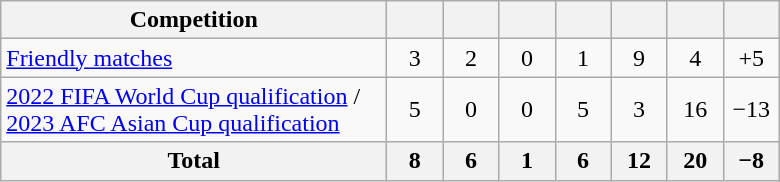<table class="wikitable" style="text-align: center;">
<tr>
<th width=250>Competition</th>
<th width=30></th>
<th width=30></th>
<th width=30></th>
<th width=30></th>
<th width=30></th>
<th width=30></th>
<th width=30></th>
</tr>
<tr>
<td align="left"><a href='#'>Friendly matches</a></td>
<td>3</td>
<td>2</td>
<td>0</td>
<td>1</td>
<td>9</td>
<td>4</td>
<td>+5</td>
</tr>
<tr>
<td align="left"><a href='#'>2022 FIFA World Cup qualification</a> / <br><a href='#'>2023 AFC Asian Cup qualification</a></td>
<td>5</td>
<td>0</td>
<td>0</td>
<td>5</td>
<td>3</td>
<td>16</td>
<td>−13</td>
</tr>
<tr>
<th>Total</th>
<th>8</th>
<th>6</th>
<th>1</th>
<th>6</th>
<th>12</th>
<th>20</th>
<th>−8</th>
</tr>
</table>
